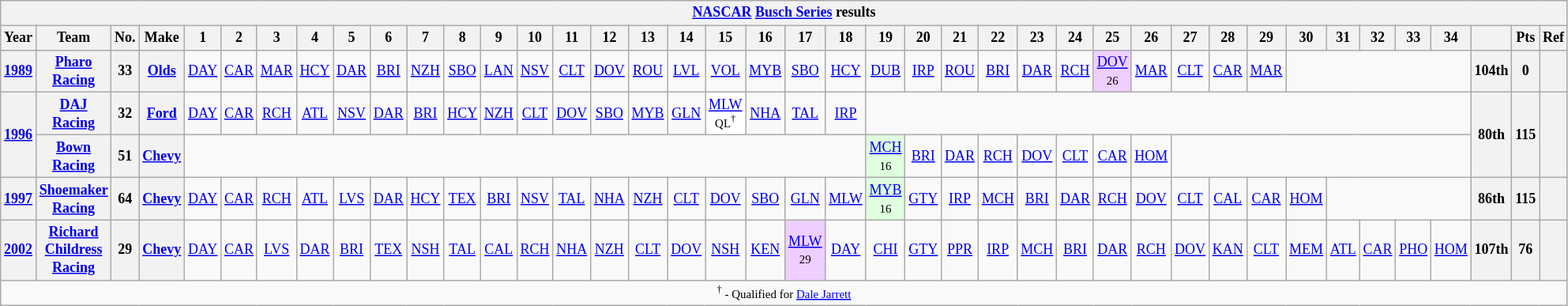<table class="wikitable" style="text-align:center; font-size:75%">
<tr>
<th colspan=42><a href='#'>NASCAR</a> <a href='#'>Busch Series</a> results</th>
</tr>
<tr>
<th>Year</th>
<th>Team</th>
<th>No.</th>
<th>Make</th>
<th>1</th>
<th>2</th>
<th>3</th>
<th>4</th>
<th>5</th>
<th>6</th>
<th>7</th>
<th>8</th>
<th>9</th>
<th>10</th>
<th>11</th>
<th>12</th>
<th>13</th>
<th>14</th>
<th>15</th>
<th>16</th>
<th>17</th>
<th>18</th>
<th>19</th>
<th>20</th>
<th>21</th>
<th>22</th>
<th>23</th>
<th>24</th>
<th>25</th>
<th>26</th>
<th>27</th>
<th>28</th>
<th>29</th>
<th>30</th>
<th>31</th>
<th>32</th>
<th>33</th>
<th>34</th>
<th></th>
<th>Pts</th>
<th>Ref</th>
</tr>
<tr>
<th><a href='#'>1989</a></th>
<th><a href='#'>Pharo Racing</a></th>
<th>33</th>
<th><a href='#'>Olds</a></th>
<td><a href='#'>DAY</a></td>
<td><a href='#'>CAR</a></td>
<td><a href='#'>MAR</a></td>
<td><a href='#'>HCY</a></td>
<td><a href='#'>DAR</a></td>
<td><a href='#'>BRI</a></td>
<td><a href='#'>NZH</a></td>
<td><a href='#'>SBO</a></td>
<td><a href='#'>LAN</a></td>
<td><a href='#'>NSV</a></td>
<td><a href='#'>CLT</a></td>
<td><a href='#'>DOV</a></td>
<td><a href='#'>ROU</a></td>
<td><a href='#'>LVL</a></td>
<td><a href='#'>VOL</a></td>
<td><a href='#'>MYB</a></td>
<td><a href='#'>SBO</a></td>
<td><a href='#'>HCY</a></td>
<td><a href='#'>DUB</a></td>
<td><a href='#'>IRP</a></td>
<td><a href='#'>ROU</a></td>
<td><a href='#'>BRI</a></td>
<td><a href='#'>DAR</a></td>
<td><a href='#'>RCH</a></td>
<td style="background:#EFCFFF;"><a href='#'>DOV</a><br><small>26</small></td>
<td><a href='#'>MAR</a></td>
<td><a href='#'>CLT</a></td>
<td><a href='#'>CAR</a></td>
<td><a href='#'>MAR</a></td>
<td colspan=5></td>
<th>104th</th>
<th>0</th>
<th></th>
</tr>
<tr>
<th rowspan=2><a href='#'>1996</a></th>
<th><a href='#'>DAJ Racing</a></th>
<th>32</th>
<th><a href='#'>Ford</a></th>
<td><a href='#'>DAY</a></td>
<td><a href='#'>CAR</a></td>
<td><a href='#'>RCH</a></td>
<td><a href='#'>ATL</a></td>
<td><a href='#'>NSV</a></td>
<td><a href='#'>DAR</a></td>
<td><a href='#'>BRI</a></td>
<td><a href='#'>HCY</a></td>
<td><a href='#'>NZH</a></td>
<td><a href='#'>CLT</a></td>
<td><a href='#'>DOV</a></td>
<td><a href='#'>SBO</a></td>
<td><a href='#'>MYB</a></td>
<td><a href='#'>GLN</a></td>
<td style="background:#FFFFFF;"><a href='#'>MLW</a><br><small>QL<sup>†</sup></small></td>
<td><a href='#'>NHA</a></td>
<td><a href='#'>TAL</a></td>
<td><a href='#'>IRP</a></td>
<td colspan=16></td>
<th rowspan=2>80th</th>
<th rowspan=2>115</th>
<th rowspan=2></th>
</tr>
<tr>
<th><a href='#'>Bown Racing</a></th>
<th>51</th>
<th><a href='#'>Chevy</a></th>
<td colspan=18></td>
<td style="background:#DFFFDF;"><a href='#'>MCH</a><br><small>16</small></td>
<td><a href='#'>BRI</a></td>
<td><a href='#'>DAR</a></td>
<td><a href='#'>RCH</a></td>
<td><a href='#'>DOV</a></td>
<td><a href='#'>CLT</a></td>
<td><a href='#'>CAR</a></td>
<td><a href='#'>HOM</a></td>
<td colspan=8></td>
</tr>
<tr>
<th><a href='#'>1997</a></th>
<th><a href='#'>Shoemaker Racing</a></th>
<th>64</th>
<th><a href='#'>Chevy</a></th>
<td><a href='#'>DAY</a></td>
<td><a href='#'>CAR</a></td>
<td><a href='#'>RCH</a></td>
<td><a href='#'>ATL</a></td>
<td><a href='#'>LVS</a></td>
<td><a href='#'>DAR</a></td>
<td><a href='#'>HCY</a></td>
<td><a href='#'>TEX</a></td>
<td><a href='#'>BRI</a></td>
<td><a href='#'>NSV</a></td>
<td><a href='#'>TAL</a></td>
<td><a href='#'>NHA</a></td>
<td><a href='#'>NZH</a></td>
<td><a href='#'>CLT</a></td>
<td><a href='#'>DOV</a></td>
<td><a href='#'>SBO</a></td>
<td><a href='#'>GLN</a></td>
<td><a href='#'>MLW</a></td>
<td style="background:#DFFFDF;"><a href='#'>MYB</a><br><small>16</small></td>
<td><a href='#'>GTY</a></td>
<td><a href='#'>IRP</a></td>
<td><a href='#'>MCH</a></td>
<td><a href='#'>BRI</a></td>
<td><a href='#'>DAR</a></td>
<td><a href='#'>RCH</a></td>
<td><a href='#'>DOV</a></td>
<td><a href='#'>CLT</a></td>
<td><a href='#'>CAL</a></td>
<td><a href='#'>CAR</a></td>
<td><a href='#'>HOM</a></td>
<td colspan=4></td>
<th>86th</th>
<th>115</th>
<th></th>
</tr>
<tr>
<th><a href='#'>2002</a></th>
<th><a href='#'>Richard Childress Racing</a></th>
<th>29</th>
<th><a href='#'>Chevy</a></th>
<td><a href='#'>DAY</a></td>
<td><a href='#'>CAR</a></td>
<td><a href='#'>LVS</a></td>
<td><a href='#'>DAR</a></td>
<td><a href='#'>BRI</a></td>
<td><a href='#'>TEX</a></td>
<td><a href='#'>NSH</a></td>
<td><a href='#'>TAL</a></td>
<td><a href='#'>CAL</a></td>
<td><a href='#'>RCH</a></td>
<td><a href='#'>NHA</a></td>
<td><a href='#'>NZH</a></td>
<td><a href='#'>CLT</a></td>
<td><a href='#'>DOV</a></td>
<td><a href='#'>NSH</a></td>
<td><a href='#'>KEN</a></td>
<td style="background:#EFCFFF;"><a href='#'>MLW</a><br><small>29</small></td>
<td><a href='#'>DAY</a></td>
<td><a href='#'>CHI</a></td>
<td><a href='#'>GTY</a></td>
<td><a href='#'>PPR</a></td>
<td><a href='#'>IRP</a></td>
<td><a href='#'>MCH</a></td>
<td><a href='#'>BRI</a></td>
<td><a href='#'>DAR</a></td>
<td><a href='#'>RCH</a></td>
<td><a href='#'>DOV</a></td>
<td><a href='#'>KAN</a></td>
<td><a href='#'>CLT</a></td>
<td><a href='#'>MEM</a></td>
<td><a href='#'>ATL</a></td>
<td><a href='#'>CAR</a></td>
<td><a href='#'>PHO</a></td>
<td><a href='#'>HOM</a></td>
<th>107th</th>
<th>76</th>
<th></th>
</tr>
<tr>
<td colspan=41><small><sup>†</sup> - Qualified for <a href='#'>Dale Jarrett</a></small></td>
</tr>
</table>
